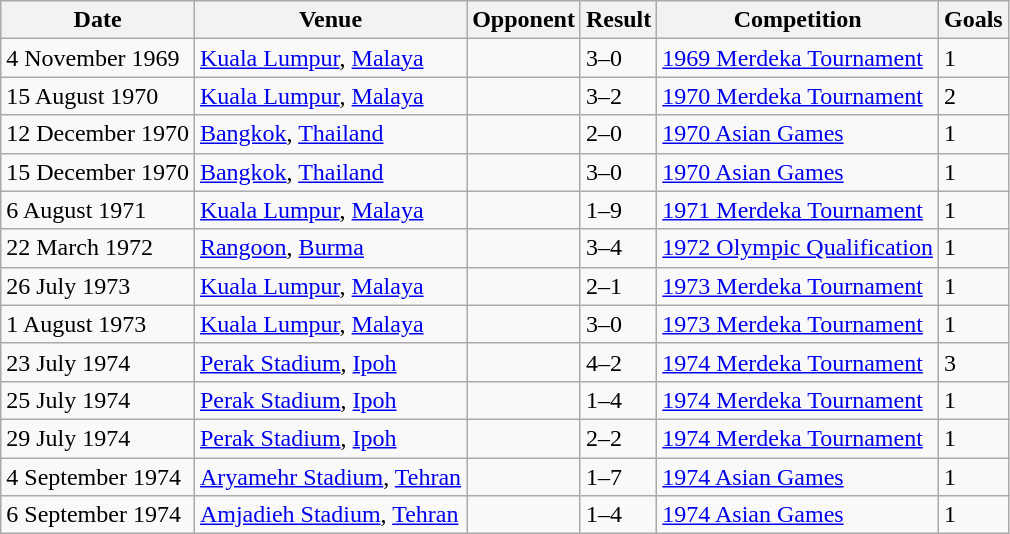<table class="wikitable collapsible">
<tr>
<th>Date</th>
<th>Venue</th>
<th>Opponent</th>
<th>Result</th>
<th>Competition</th>
<th>Goals</th>
</tr>
<tr>
<td>4 November 1969</td>
<td><a href='#'>Kuala Lumpur</a>, <a href='#'>Malaya</a></td>
<td></td>
<td>3–0</td>
<td><a href='#'>1969 Merdeka Tournament</a></td>
<td>1 </td>
</tr>
<tr>
<td>15 August 1970</td>
<td><a href='#'>Kuala Lumpur</a>, <a href='#'>Malaya</a></td>
<td></td>
<td>3–2</td>
<td><a href='#'>1970 Merdeka Tournament</a></td>
<td>2 </td>
</tr>
<tr>
<td>12 December 1970</td>
<td><a href='#'>Bangkok</a>, <a href='#'>Thailand</a></td>
<td></td>
<td>2–0</td>
<td><a href='#'>1970 Asian Games</a></td>
<td>1 </td>
</tr>
<tr>
<td>15 December 1970</td>
<td><a href='#'>Bangkok</a>, <a href='#'>Thailand</a></td>
<td></td>
<td>3–0</td>
<td><a href='#'>1970 Asian Games</a></td>
<td>1 </td>
</tr>
<tr>
<td>6 August 1971</td>
<td><a href='#'>Kuala Lumpur</a>, <a href='#'>Malaya</a></td>
<td></td>
<td>1–9</td>
<td><a href='#'>1971 Merdeka Tournament</a></td>
<td>1 </td>
</tr>
<tr>
<td>22 March 1972</td>
<td><a href='#'>Rangoon</a>, <a href='#'>Burma</a></td>
<td></td>
<td>3–4</td>
<td><a href='#'>1972 Olympic Qualification</a></td>
<td>1 </td>
</tr>
<tr>
<td>26 July 1973</td>
<td><a href='#'>Kuala Lumpur</a>, <a href='#'>Malaya</a></td>
<td></td>
<td>2–1</td>
<td><a href='#'>1973 Merdeka Tournament</a></td>
<td>1 </td>
</tr>
<tr>
<td>1 August 1973</td>
<td><a href='#'>Kuala Lumpur</a>, <a href='#'>Malaya</a></td>
<td></td>
<td>3–0</td>
<td><a href='#'>1973 Merdeka Tournament</a></td>
<td>1 </td>
</tr>
<tr>
<td>23 July 1974</td>
<td><a href='#'>Perak Stadium</a>, <a href='#'>Ipoh</a></td>
<td></td>
<td>4–2</td>
<td><a href='#'>1974 Merdeka Tournament</a></td>
<td>3 </td>
</tr>
<tr>
<td>25 July 1974</td>
<td><a href='#'>Perak Stadium</a>, <a href='#'>Ipoh</a></td>
<td></td>
<td>1–4</td>
<td><a href='#'>1974 Merdeka Tournament</a></td>
<td>1 </td>
</tr>
<tr>
<td>29 July 1974</td>
<td><a href='#'>Perak Stadium</a>, <a href='#'>Ipoh</a></td>
<td></td>
<td>2–2</td>
<td><a href='#'>1974 Merdeka Tournament</a></td>
<td>1 </td>
</tr>
<tr>
<td>4 September 1974</td>
<td><a href='#'>Aryamehr Stadium</a>, <a href='#'>Tehran</a></td>
<td></td>
<td>1–7</td>
<td><a href='#'>1974 Asian Games</a></td>
<td>1 </td>
</tr>
<tr>
<td>6 September 1974</td>
<td><a href='#'>Amjadieh Stadium</a>, <a href='#'>Tehran</a></td>
<td></td>
<td>1–4</td>
<td><a href='#'>1974 Asian Games</a></td>
<td>1 </td>
</tr>
</table>
